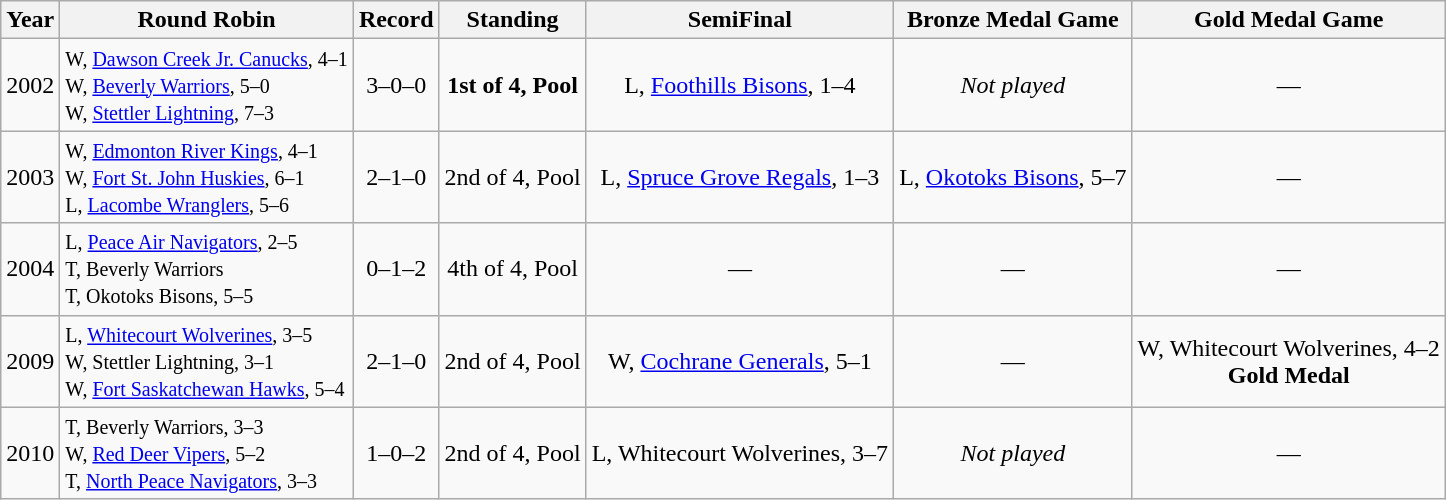<table class="wikitable" style="text-align:center">
<tr>
<th>Year</th>
<th>Round Robin</th>
<th>Record</th>
<th>Standing</th>
<th>SemiFinal</th>
<th>Bronze Medal Game</th>
<th>Gold Medal Game</th>
</tr>
<tr>
<td>2002</td>
<td align=left><small> W, <a href='#'>Dawson Creek Jr. Canucks</a>, 4–1<br>W, <a href='#'>Beverly Warriors</a>, 5–0<br>W, <a href='#'>Stettler Lightning</a>, 7–3</small></td>
<td>3–0–0</td>
<td><strong>1st of 4, Pool</strong></td>
<td>L, <a href='#'>Foothills Bisons</a>, 1–4</td>
<td><em>Not played</em></td>
<td>—</td>
</tr>
<tr>
<td>2003</td>
<td align=left><small> W, <a href='#'>Edmonton River Kings</a>, 4–1<br>W, <a href='#'>Fort St. John Huskies</a>, 6–1<br>L, <a href='#'>Lacombe Wranglers</a>, 5–6</small></td>
<td>2–1–0</td>
<td>2nd of 4, Pool</td>
<td>L, <a href='#'>Spruce Grove Regals</a>, 1–3</td>
<td>L, <a href='#'>Okotoks Bisons</a>, 5–7</td>
<td>—</td>
</tr>
<tr>
<td>2004</td>
<td align=left><small> L, <a href='#'>Peace Air Navigators</a>, 2–5<br>T, Beverly Warriors<br>T, Okotoks Bisons, 5–5</small></td>
<td>0–1–2</td>
<td>4th of 4, Pool</td>
<td>—</td>
<td>—</td>
<td>—</td>
</tr>
<tr>
<td>2009</td>
<td align=left><small> L, <a href='#'>Whitecourt Wolverines</a>, 3–5<br>W, Stettler Lightning, 3–1<br>W, <a href='#'>Fort Saskatchewan Hawks</a>, 5–4</small></td>
<td>2–1–0</td>
<td>2nd of 4, Pool</td>
<td>W, <a href='#'>Cochrane Generals</a>, 5–1</td>
<td>—</td>
<td>W, Whitecourt Wolverines, 4–2<br><strong>Gold Medal</strong></td>
</tr>
<tr>
<td>2010</td>
<td align=left><small> T, Beverly Warriors, 3–3<br>W, <a href='#'>Red Deer Vipers</a>, 5–2<br>T, <a href='#'>North Peace Navigators</a>, 3–3</small></td>
<td>1–0–2</td>
<td>2nd of 4, Pool</td>
<td>L, Whitecourt Wolverines, 3–7</td>
<td><em>Not played</em></td>
<td>—</td>
</tr>
</table>
